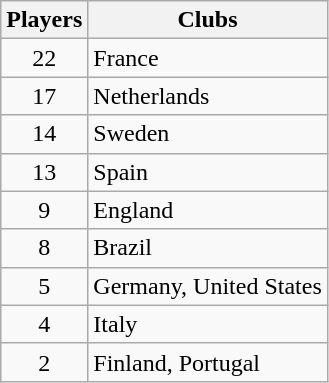<table class="wikitable">
<tr>
<th>Players</th>
<th>Clubs</th>
</tr>
<tr>
<td align="center">22</td>
<td> France</td>
</tr>
<tr>
<td align="center">17</td>
<td> Netherlands</td>
</tr>
<tr>
<td align="center">14</td>
<td> Sweden</td>
</tr>
<tr>
<td align="center">13</td>
<td> Spain</td>
</tr>
<tr>
<td align="center">9</td>
<td> England</td>
</tr>
<tr>
<td align="center">8</td>
<td> Brazil</td>
</tr>
<tr>
<td align="center">5</td>
<td> Germany,  United States</td>
</tr>
<tr>
<td align="center">4</td>
<td> Italy</td>
</tr>
<tr>
<td align="center">2</td>
<td> Finland,  Portugal</td>
</tr>
</table>
